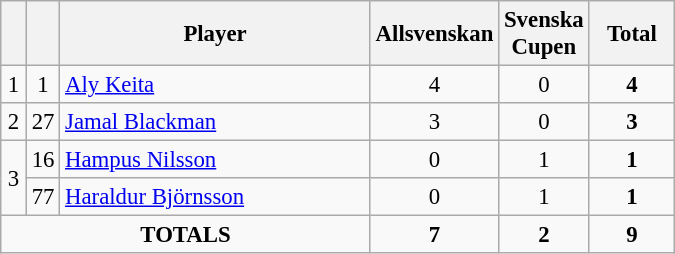<table class="wikitable sortable" style="font-size: 95%; text-align: center;">
<tr>
<th width=10></th>
<th width=10></th>
<th width=200>Player</th>
<th width=50>Allsvenskan</th>
<th width=50>Svenska Cupen</th>
<th width=50>Total</th>
</tr>
<tr>
<td>1</td>
<td>1</td>
<td align="left"> <a href='#'>Aly Keita</a></td>
<td>4</td>
<td>0</td>
<td><strong>4</strong></td>
</tr>
<tr>
<td>2</td>
<td>27</td>
<td align="left"> <a href='#'>Jamal Blackman</a></td>
<td>3</td>
<td>0</td>
<td><strong>3</strong></td>
</tr>
<tr>
<td rowspan="2">3</td>
<td>16</td>
<td align="left"> <a href='#'>Hampus Nilsson</a></td>
<td>0</td>
<td>1</td>
<td><strong>1</strong></td>
</tr>
<tr>
<td>77</td>
<td align="left"> <a href='#'>Haraldur Björnsson</a></td>
<td>0</td>
<td>1</td>
<td><strong>1</strong></td>
</tr>
<tr>
<td colspan="3"><strong>TOTALS</strong></td>
<td><strong>7</strong></td>
<td><strong>2</strong></td>
<td><strong>9</strong></td>
</tr>
</table>
